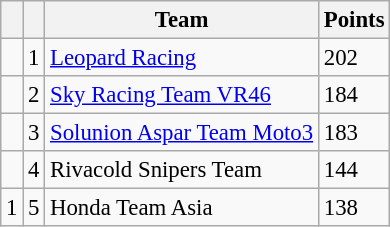<table class="wikitable" style="font-size: 95%;">
<tr>
<th></th>
<th></th>
<th>Team</th>
<th>Points</th>
</tr>
<tr>
<td></td>
<td align=center>1</td>
<td> <a href='#'>Leopard Racing</a></td>
<td align=left>202</td>
</tr>
<tr>
<td></td>
<td align=center>2</td>
<td> <a href='#'>Sky Racing Team VR46</a></td>
<td align=left>184</td>
</tr>
<tr>
<td></td>
<td align=center>3</td>
<td> <a href='#'>Solunion Aspar Team Moto3</a></td>
<td align=left>183</td>
</tr>
<tr>
<td></td>
<td align=center>4</td>
<td> Rivacold Snipers Team</td>
<td align=left>144</td>
</tr>
<tr>
<td> 1</td>
<td align=center>5</td>
<td> Honda Team Asia</td>
<td align=left>138</td>
</tr>
</table>
